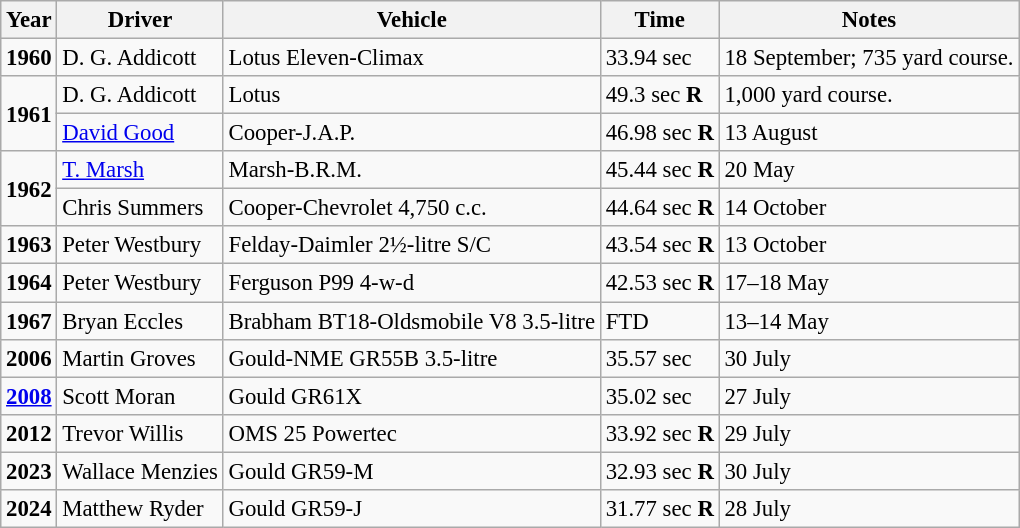<table class="wikitable" style="font-size: 95%;">
<tr>
<th>Year</th>
<th>Driver</th>
<th>Vehicle</th>
<th>Time</th>
<th>Notes</th>
</tr>
<tr>
<td><strong>1960</strong></td>
<td>D. G. Addicott</td>
<td>Lotus Eleven-Climax</td>
<td>33.94 sec</td>
<td> 18 September; 735 yard course.</td>
</tr>
<tr>
<td rowspan=2><strong>1961</strong></td>
<td>D. G. Addicott</td>
<td>Lotus</td>
<td>49.3 sec <strong>R</strong></td>
<td>1,000 yard course.</td>
</tr>
<tr>
<td><a href='#'>David Good</a></td>
<td>Cooper-J.A.P.</td>
<td>46.98 sec <strong>R</strong></td>
<td> 13 August</td>
</tr>
<tr>
<td rowspan="2"><strong>1962</strong></td>
<td><a href='#'>T. Marsh</a></td>
<td>Marsh-B.R.M.</td>
<td>45.44 sec <strong>R</strong></td>
<td> 20 May</td>
</tr>
<tr>
<td>Chris Summers</td>
<td>Cooper-Chevrolet 4,750 c.c.</td>
<td>44.64 sec <strong>R</strong></td>
<td> 14 October</td>
</tr>
<tr>
<td><strong>1963</strong></td>
<td>Peter Westbury</td>
<td>Felday-Daimler 2½-litre S/C</td>
<td>43.54 sec <strong>R</strong></td>
<td> 13 October</td>
</tr>
<tr>
<td><strong>1964</strong></td>
<td>Peter Westbury</td>
<td>Ferguson P99 4-w-d</td>
<td>42.53 sec <strong>R</strong></td>
<td> 17–18 May</td>
</tr>
<tr>
<td><strong>1967</strong></td>
<td>Bryan Eccles</td>
<td>Brabham BT18-Oldsmobile V8 3.5-litre</td>
<td>FTD</td>
<td> 13–14 May</td>
</tr>
<tr>
<td><strong>2006</strong></td>
<td>Martin Groves</td>
<td>Gould-NME GR55B 3.5-litre</td>
<td>35.57 sec</td>
<td> 30 July</td>
</tr>
<tr>
<td><strong><a href='#'>2008</a></strong></td>
<td>Scott Moran</td>
<td>Gould GR61X</td>
<td>35.02 sec</td>
<td>27 July</td>
</tr>
<tr>
<td><strong>2012</strong></td>
<td>Trevor Willis</td>
<td>OMS 25 Powertec</td>
<td>33.92 sec <strong>R</strong></td>
<td> 29 July</td>
</tr>
<tr>
<td><strong>2023</strong></td>
<td>Wallace Menzies</td>
<td>Gould GR59-M</td>
<td>32.93 sec <strong>R</strong></td>
<td>30 July</td>
</tr>
<tr>
<td><strong>2024</strong></td>
<td>Matthew Ryder</td>
<td>Gould GR59-J</td>
<td>31.77 sec <strong>R</strong></td>
<td>28 July</td>
</tr>
</table>
